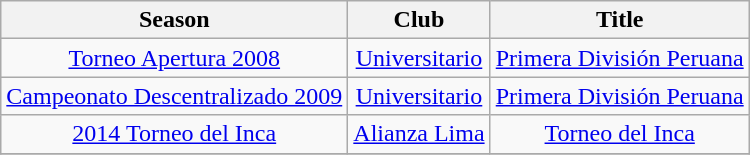<table class="wikitable" style="text-align: center;" width="500">
<tr>
<th>Season</th>
<th>Club</th>
<th>Title</th>
</tr>
<tr>
<td><a href='#'>Torneo Apertura 2008</a></td>
<td><a href='#'>Universitario</a></td>
<td><a href='#'>Primera División Peruana</a></td>
</tr>
<tr>
<td><a href='#'>Campeonato Descentralizado 2009</a></td>
<td><a href='#'>Universitario</a></td>
<td><a href='#'>Primera División Peruana</a></td>
</tr>
<tr>
<td><a href='#'>2014 Torneo del Inca</a></td>
<td><a href='#'>Alianza Lima</a></td>
<td><a href='#'>Torneo del Inca</a></td>
</tr>
<tr>
</tr>
</table>
